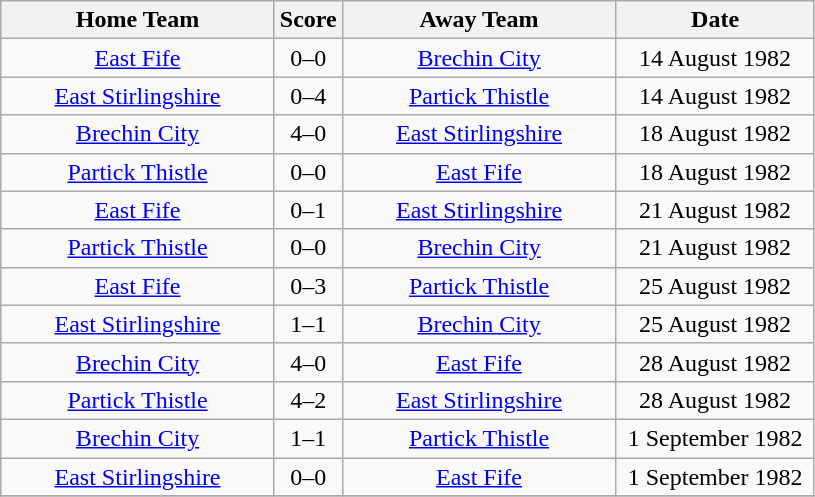<table class="wikitable" style="text-align:center;">
<tr>
<th width=175>Home Team</th>
<th width=20>Score</th>
<th width=175>Away Team</th>
<th width= 125>Date</th>
</tr>
<tr>
<td><a href='#'>East Fife</a></td>
<td>0–0</td>
<td><a href='#'>Brechin City</a></td>
<td>14 August 1982</td>
</tr>
<tr>
<td><a href='#'>East Stirlingshire</a></td>
<td>0–4</td>
<td><a href='#'>Partick Thistle</a></td>
<td>14 August 1982</td>
</tr>
<tr>
<td><a href='#'>Brechin City</a></td>
<td>4–0</td>
<td><a href='#'>East Stirlingshire</a></td>
<td>18 August 1982</td>
</tr>
<tr>
<td><a href='#'>Partick Thistle</a></td>
<td>0–0</td>
<td><a href='#'>East Fife</a></td>
<td>18 August 1982</td>
</tr>
<tr>
<td><a href='#'>East Fife</a></td>
<td>0–1</td>
<td><a href='#'>East Stirlingshire</a></td>
<td>21 August 1982</td>
</tr>
<tr>
<td><a href='#'>Partick Thistle</a></td>
<td>0–0</td>
<td><a href='#'>Brechin City</a></td>
<td>21 August 1982</td>
</tr>
<tr>
<td><a href='#'>East Fife</a></td>
<td>0–3</td>
<td><a href='#'>Partick Thistle</a></td>
<td>25 August 1982</td>
</tr>
<tr>
<td><a href='#'>East Stirlingshire</a></td>
<td>1–1</td>
<td><a href='#'>Brechin City</a></td>
<td>25 August 1982</td>
</tr>
<tr>
<td><a href='#'>Brechin City</a></td>
<td>4–0</td>
<td><a href='#'>East Fife</a></td>
<td>28 August 1982</td>
</tr>
<tr>
<td><a href='#'>Partick Thistle</a></td>
<td>4–2</td>
<td><a href='#'>East Stirlingshire</a></td>
<td>28 August 1982</td>
</tr>
<tr>
<td><a href='#'>Brechin City</a></td>
<td>1–1</td>
<td><a href='#'>Partick Thistle</a></td>
<td>1 September 1982</td>
</tr>
<tr>
<td><a href='#'>East Stirlingshire</a></td>
<td>0–0</td>
<td><a href='#'>East Fife</a></td>
<td>1 September 1982</td>
</tr>
<tr>
</tr>
</table>
